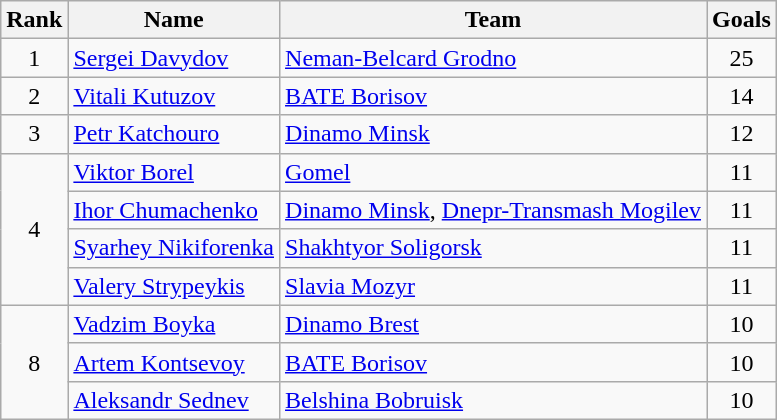<table class="wikitable" style="text-align:left">
<tr>
<th>Rank</th>
<th>Name</th>
<th>Team</th>
<th>Goals</th>
</tr>
<tr>
<td align="center">1</td>
<td> <a href='#'>Sergei Davydov</a></td>
<td><a href='#'>Neman-Belcard Grodno</a></td>
<td align="center">25</td>
</tr>
<tr>
<td align="center">2</td>
<td> <a href='#'>Vitali Kutuzov</a></td>
<td><a href='#'>BATE Borisov</a></td>
<td align="center">14</td>
</tr>
<tr>
<td align="center">3</td>
<td> <a href='#'>Petr Katchouro</a></td>
<td><a href='#'>Dinamo Minsk</a></td>
<td align="center">12</td>
</tr>
<tr>
<td align="center" rowspan="4">4</td>
<td> <a href='#'>Viktor Borel</a></td>
<td><a href='#'>Gomel</a></td>
<td align="center">11</td>
</tr>
<tr>
<td> <a href='#'>Ihor Chumachenko</a></td>
<td><a href='#'>Dinamo Minsk</a>, <a href='#'>Dnepr-Transmash Mogilev</a></td>
<td align="center">11</td>
</tr>
<tr>
<td> <a href='#'>Syarhey Nikiforenka</a></td>
<td><a href='#'>Shakhtyor Soligorsk</a></td>
<td align="center">11</td>
</tr>
<tr>
<td> <a href='#'>Valery Strypeykis</a></td>
<td><a href='#'>Slavia Mozyr</a></td>
<td align="center">11</td>
</tr>
<tr>
<td align="center" rowspan="3">8</td>
<td> <a href='#'>Vadzim Boyka</a></td>
<td><a href='#'>Dinamo Brest</a></td>
<td align="center">10</td>
</tr>
<tr>
<td> <a href='#'>Artem Kontsevoy</a></td>
<td><a href='#'>BATE Borisov</a></td>
<td align="center">10</td>
</tr>
<tr>
<td> <a href='#'>Aleksandr Sednev</a></td>
<td><a href='#'>Belshina Bobruisk</a></td>
<td align="center">10</td>
</tr>
</table>
